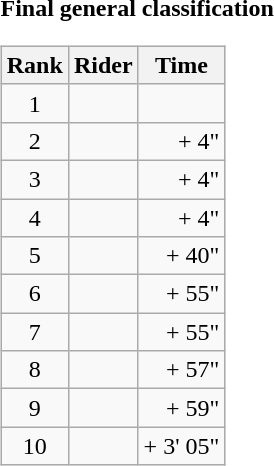<table>
<tr>
<td><strong>Final general classification</strong><br><table class="wikitable">
<tr>
<th scope="col">Rank</th>
<th scope="col">Rider</th>
<th scope="col">Time</th>
</tr>
<tr>
<td style="text-align:center;">1</td>
<td></td>
<td style="text-align:right;"></td>
</tr>
<tr>
<td style="text-align:center;">2</td>
<td></td>
<td style="text-align:right;">+ 4"</td>
</tr>
<tr>
<td style="text-align:center;">3</td>
<td></td>
<td style="text-align:right;">+ 4"</td>
</tr>
<tr>
<td style="text-align:center;">4</td>
<td></td>
<td style="text-align:right;">+ 4"</td>
</tr>
<tr>
<td style="text-align:center;">5</td>
<td></td>
<td style="text-align:right;">+ 40"</td>
</tr>
<tr>
<td style="text-align:center;">6</td>
<td></td>
<td style="text-align:right;">+ 55"</td>
</tr>
<tr>
<td style="text-align:center;">7</td>
<td></td>
<td style="text-align:right;">+ 55"</td>
</tr>
<tr>
<td style="text-align:center;">8</td>
<td></td>
<td style="text-align:right;">+ 57"</td>
</tr>
<tr>
<td style="text-align:center;">9</td>
<td></td>
<td style="text-align:right;">+ 59"</td>
</tr>
<tr>
<td style="text-align:center;">10</td>
<td></td>
<td style="text-align:right;">+ 3' 05"</td>
</tr>
</table>
</td>
</tr>
</table>
